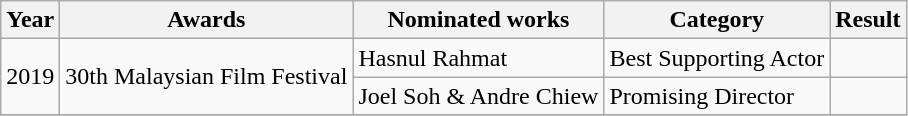<table class="wikitable">
<tr>
<th>Year</th>
<th>Awards</th>
<th>Nominated works</th>
<th>Category</th>
<th>Result</th>
</tr>
<tr>
<td rowspan="2">2019</td>
<td rowspan="2">30th Malaysian Film Festival</td>
<td>Hasnul Rahmat</td>
<td>Best Supporting Actor</td>
<td></td>
</tr>
<tr>
<td>Joel Soh & Andre Chiew</td>
<td>Promising Director</td>
<td></td>
</tr>
<tr>
</tr>
</table>
